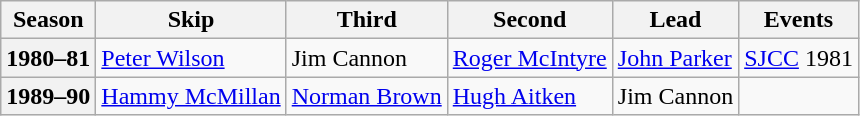<table class="wikitable">
<tr>
<th scope="col">Season</th>
<th scope="col">Skip</th>
<th scope="col">Third</th>
<th scope="col">Second</th>
<th scope="col">Lead</th>
<th scope="col">Events</th>
</tr>
<tr>
<th scope="row">1980–81</th>
<td><a href='#'>Peter Wilson</a></td>
<td>Jim Cannon</td>
<td><a href='#'>Roger McIntyre</a></td>
<td><a href='#'>John Parker</a></td>
<td><a href='#'>SJCC</a> 1981 <br> </td>
</tr>
<tr>
<th scope="row">1989–90</th>
<td><a href='#'>Hammy McMillan</a></td>
<td><a href='#'>Norman Brown</a></td>
<td><a href='#'>Hugh Aitken</a></td>
<td>Jim Cannon</td>
<td> </td>
</tr>
</table>
